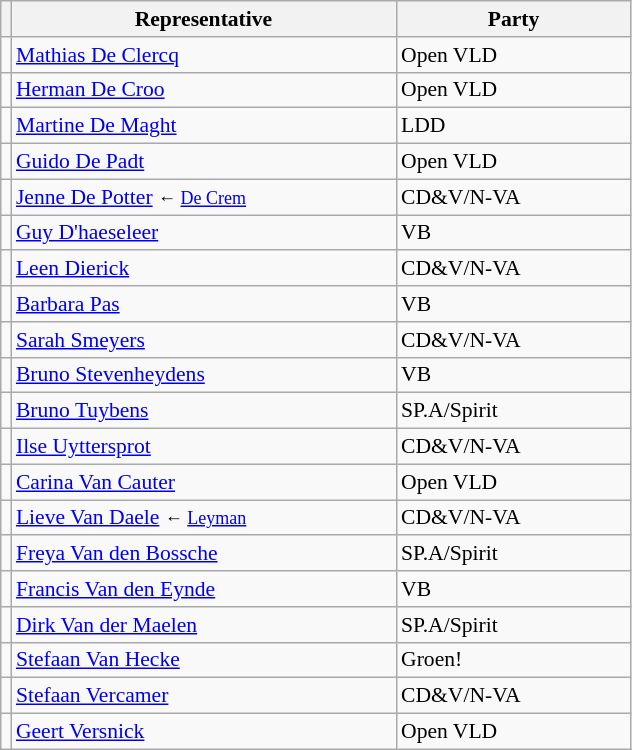<table class="sortable wikitable" style="text-align:left; font-size:90%">
<tr>
<th></th>
<th width="250">Representative</th>
<th width="150">Party</th>
</tr>
<tr>
<td></td>
<td align=left><a href='#'>Mathias De Clercq</a></td>
<td>Open VLD</td>
</tr>
<tr>
<td></td>
<td align=left><a href='#'>Herman De Croo</a></td>
<td>Open VLD</td>
</tr>
<tr>
<td></td>
<td align=left><a href='#'>Martine De Maght</a></td>
<td>LDD</td>
</tr>
<tr>
<td></td>
<td align=left><a href='#'>Guido De Padt</a></td>
<td>Open VLD</td>
</tr>
<tr>
<td></td>
<td align=left><a href='#'>Jenne De Potter</a> <small>← <a href='#'>De Crem</a></small></td>
<td>CD&V/N-VA</td>
</tr>
<tr>
<td></td>
<td align=left><a href='#'>Guy D'haeseleer</a></td>
<td>VB</td>
</tr>
<tr>
<td></td>
<td align=left><a href='#'>Leen Dierick</a></td>
<td>CD&V/N-VA</td>
</tr>
<tr>
<td></td>
<td align=left><a href='#'>Barbara Pas</a></td>
<td>VB</td>
</tr>
<tr>
<td></td>
<td align=left><a href='#'>Sarah Smeyers</a></td>
<td>CD&V/N-VA</td>
</tr>
<tr>
<td></td>
<td align=left><a href='#'>Bruno Stevenheydens</a></td>
<td>VB</td>
</tr>
<tr>
<td></td>
<td align=left><a href='#'>Bruno Tuybens</a></td>
<td>SP.A/Spirit</td>
</tr>
<tr>
<td></td>
<td align=left><a href='#'>Ilse Uyttersprot</a></td>
<td>CD&V/N-VA</td>
</tr>
<tr>
<td></td>
<td align=left><a href='#'>Carina Van Cauter</a></td>
<td>Open VLD</td>
</tr>
<tr>
<td></td>
<td align=left><a href='#'>Lieve Van Daele</a> <small>← <a href='#'>Leyman</a></small></td>
<td>CD&V/N-VA</td>
</tr>
<tr>
<td></td>
<td align=left><a href='#'>Freya Van den Bossche</a></td>
<td>SP.A/Spirit</td>
</tr>
<tr>
<td></td>
<td align=left><a href='#'>Francis Van den Eynde</a></td>
<td>VB</td>
</tr>
<tr>
<td></td>
<td align=left><a href='#'>Dirk Van der Maelen</a></td>
<td>SP.A/Spirit</td>
</tr>
<tr>
<td></td>
<td align=left><a href='#'>Stefaan Van Hecke</a></td>
<td>Groen!</td>
</tr>
<tr>
<td></td>
<td align=left><a href='#'>Stefaan Vercamer</a></td>
<td>CD&V/N-VA</td>
</tr>
<tr>
<td></td>
<td align=left><a href='#'>Geert Versnick</a></td>
<td>Open VLD</td>
</tr>
</table>
